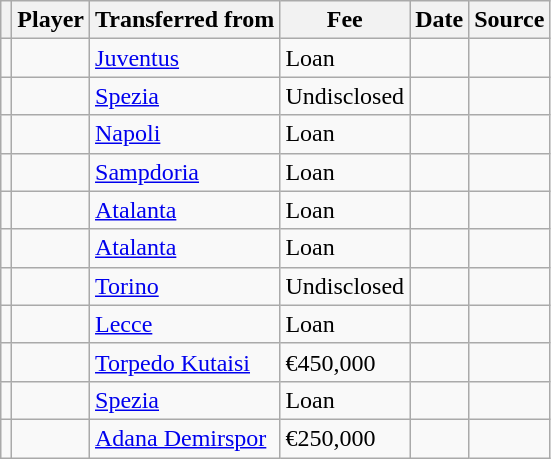<table class="wikitable plainrowheaders sortable">
<tr>
<th></th>
<th scope="col">Player</th>
<th>Transferred from</th>
<th style="width: 65px;">Fee</th>
<th scope="col">Date</th>
<th scope="col">Source</th>
</tr>
<tr>
<td align="center"></td>
<td></td>
<td> <a href='#'>Juventus</a></td>
<td>Loan</td>
<td></td>
<td></td>
</tr>
<tr>
<td align="center"></td>
<td></td>
<td> <a href='#'>Spezia</a></td>
<td>Undisclosed</td>
<td></td>
<td></td>
</tr>
<tr>
<td align="center"></td>
<td></td>
<td> <a href='#'>Napoli</a></td>
<td>Loan</td>
<td></td>
<td></td>
</tr>
<tr>
<td align="center"></td>
<td></td>
<td> <a href='#'>Sampdoria</a></td>
<td>Loan</td>
<td></td>
<td></td>
</tr>
<tr>
<td align="center"></td>
<td></td>
<td> <a href='#'>Atalanta</a></td>
<td>Loan</td>
<td></td>
<td></td>
</tr>
<tr>
<td align="center"></td>
<td></td>
<td> <a href='#'>Atalanta</a></td>
<td>Loan</td>
<td></td>
<td></td>
</tr>
<tr>
<td align="center"></td>
<td></td>
<td> <a href='#'>Torino</a></td>
<td>Undisclosed</td>
<td></td>
<td></td>
</tr>
<tr>
<td align="center"></td>
<td></td>
<td> <a href='#'>Lecce</a></td>
<td>Loan</td>
<td></td>
<td></td>
</tr>
<tr>
<td align="center"></td>
<td></td>
<td> <a href='#'>Torpedo Kutaisi</a></td>
<td>€450,000</td>
<td></td>
<td></td>
</tr>
<tr>
<td align="center"></td>
<td></td>
<td> <a href='#'>Spezia</a></td>
<td>Loan</td>
<td></td>
<td></td>
</tr>
<tr>
<td align="center"></td>
<td></td>
<td> <a href='#'>Adana Demirspor</a></td>
<td>€250,000</td>
<td></td>
<td></td>
</tr>
</table>
